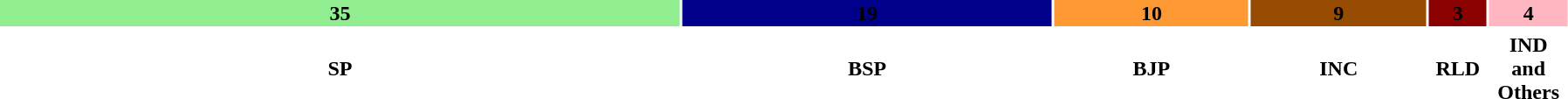<table style="width:95%; text-align:center;">
<tr>
<td style="background:#90EE90; width:43.75%;"><strong>35</strong></td>
<td style="background:#00008B; width:23.75%;"><strong>19</strong></td>
<td style="background:#FF9933; width:12.5%;"><strong>10</strong></td>
<td style="background:#964B00; width:11.25%;"><strong>9</strong></td>
<td style="background:#8B0000; width:3.75%;"><strong>3</strong></td>
<td style="background:#FFB6C1; width:5.00%;"><strong>4</strong></td>
</tr>
<tr>
</tr>
<tr>
<td><span><strong>SP</strong></span></td>
<td><span><strong>BSP</strong></span></td>
<td><span><strong>BJP</strong></span></td>
<td><span><strong>INC</strong></span></td>
<td><span><strong>RLD</strong></span></td>
<td><span><strong>IND and Others</strong></span></td>
</tr>
</table>
